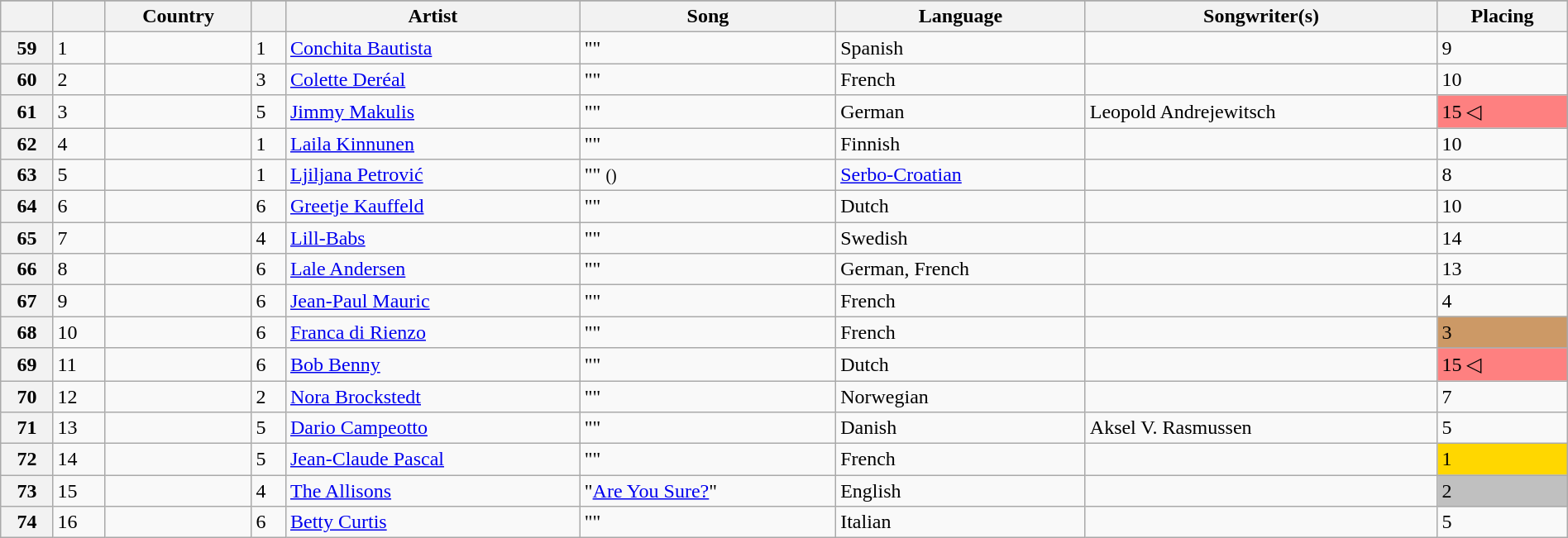<table class="wikitable plainrowheaders" style="width:100%">
<tr>
</tr>
<tr>
<th scope="col"></th>
<th scope="col"></th>
<th scope="col">Country</th>
<th scope="col"></th>
<th scope="col">Artist</th>
<th scope="col">Song</th>
<th scope="col">Language</th>
<th scope="col">Songwriter(s)</th>
<th scope="col">Placing</th>
</tr>
<tr>
<th scope="row">59</th>
<td>1</td>
<td></td>
<td>1</td>
<td><a href='#'>Conchita Bautista</a></td>
<td>""</td>
<td>Spanish</td>
<td></td>
<td>9</td>
</tr>
<tr>
<th scope="row">60</th>
<td>2</td>
<td></td>
<td>3</td>
<td><a href='#'>Colette Deréal</a></td>
<td>""</td>
<td>French</td>
<td></td>
<td>10</td>
</tr>
<tr>
<th scope="row">61</th>
<td>3</td>
<td></td>
<td>5</td>
<td><a href='#'>Jimmy Makulis</a></td>
<td>""</td>
<td>German</td>
<td>Leopold Andrejewitsch</td>
<td bgcolor="#FE8080">15 ◁</td>
</tr>
<tr>
<th scope="row">62</th>
<td>4</td>
<td></td>
<td>1</td>
<td><a href='#'>Laila Kinnunen</a></td>
<td>""</td>
<td>Finnish</td>
<td></td>
<td>10</td>
</tr>
<tr>
<th scope="row">63</th>
<td>5</td>
<td></td>
<td>1</td>
<td><a href='#'>Ljiljana Petrović</a></td>
<td>"" <small>()</small></td>
<td><a href='#'>Serbo-Croatian</a></td>
<td></td>
<td>8</td>
</tr>
<tr>
<th scope="row">64</th>
<td>6</td>
<td></td>
<td>6</td>
<td><a href='#'>Greetje Kauffeld</a></td>
<td>""</td>
<td>Dutch</td>
<td></td>
<td>10</td>
</tr>
<tr>
<th scope="row">65</th>
<td>7</td>
<td></td>
<td>4</td>
<td><a href='#'>Lill-Babs</a></td>
<td>""</td>
<td>Swedish</td>
<td></td>
<td>14</td>
</tr>
<tr>
<th scope="row">66</th>
<td>8</td>
<td></td>
<td>6</td>
<td><a href='#'>Lale Andersen</a></td>
<td>""</td>
<td>German, French</td>
<td></td>
<td>13</td>
</tr>
<tr>
<th scope="row">67</th>
<td>9</td>
<td></td>
<td>6</td>
<td><a href='#'>Jean-Paul Mauric</a></td>
<td>""</td>
<td>French</td>
<td></td>
<td>4</td>
</tr>
<tr>
<th scope="row">68</th>
<td>10</td>
<td></td>
<td>6</td>
<td><a href='#'>Franca di Rienzo</a></td>
<td>""</td>
<td>French</td>
<td></td>
<td bgcolor="#C96">3</td>
</tr>
<tr>
<th scope="row">69</th>
<td>11</td>
<td></td>
<td>6</td>
<td><a href='#'>Bob Benny</a></td>
<td>""</td>
<td>Dutch</td>
<td></td>
<td bgcolor="#FE8080">15 ◁</td>
</tr>
<tr>
<th scope="row">70</th>
<td>12</td>
<td></td>
<td>2</td>
<td><a href='#'>Nora Brockstedt</a></td>
<td>""</td>
<td>Norwegian</td>
<td></td>
<td>7</td>
</tr>
<tr>
<th scope="row">71</th>
<td>13</td>
<td></td>
<td>5</td>
<td><a href='#'>Dario Campeotto</a></td>
<td>""</td>
<td>Danish</td>
<td>Aksel V. Rasmussen</td>
<td>5</td>
</tr>
<tr>
<th scope="row">72</th>
<td>14</td>
<td></td>
<td>5</td>
<td><a href='#'>Jean-Claude Pascal</a></td>
<td>""</td>
<td>French</td>
<td></td>
<td bgcolor="gold">1</td>
</tr>
<tr>
<th scope="row">73</th>
<td>15</td>
<td></td>
<td>4</td>
<td><a href='#'>The Allisons</a></td>
<td>"<a href='#'>Are You Sure?</a>"</td>
<td>English</td>
<td></td>
<td bgcolor="silver">2</td>
</tr>
<tr>
<th scope="row">74</th>
<td>16</td>
<td></td>
<td>6</td>
<td><a href='#'>Betty Curtis</a></td>
<td>""</td>
<td>Italian</td>
<td></td>
<td>5</td>
</tr>
</table>
